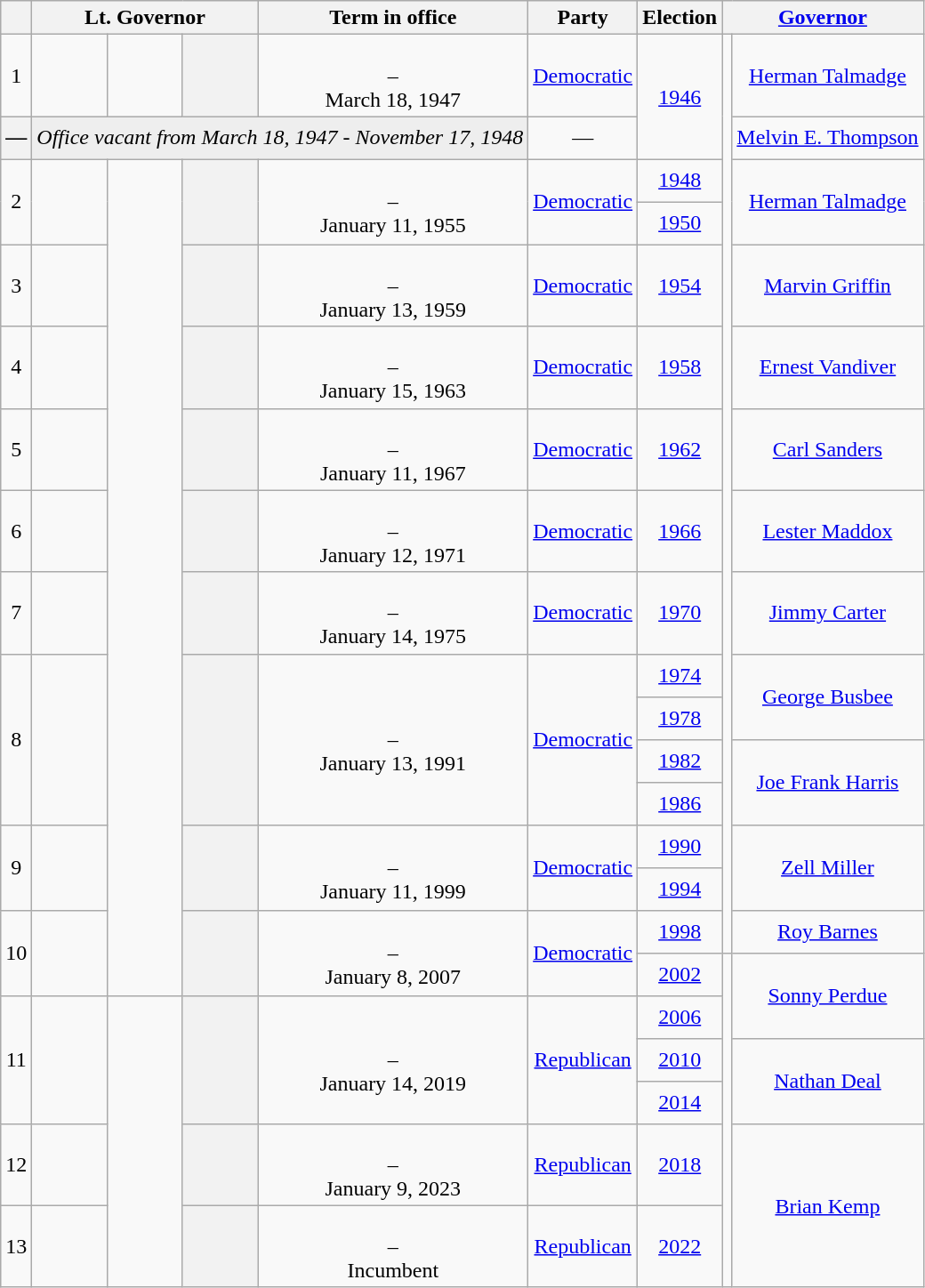<table class="wikitable sortable" style="text-align:center;">
<tr>
<th data-sort-type="number"></th>
<th colspan=3>Lt. Governor</th>
<th>Term in office</th>
<th>Party</th>
<th>Election</th>
<th colspan=2><a href='#'>Governor</a></th>
</tr>
<tr style="height:2em;">
<td>1</td>
<td></td>
<td bgcolor=></td>
<th></th>
<td><br>–<br>March 18, 1947</td>
<td><a href='#'>Democratic</a></td>
<td rowspan=2><a href='#'>1946</a></td>
<td rowspan=16 bgcolor=></td>
<td><a href='#'>Herman Talmadge</a></td>
</tr>
<tr style="height:2em;">
<th scope="row">—</th>
<td colspan="4" style="background:#EEEEEE;"><em>Office vacant from</em> <em>March 18, 1947 - November 17, 1948</em></td>
<td>—</td>
<td><a href='#'>Melvin E. Thompson</a></td>
</tr>
<tr style="height:2em;">
<td rowspan=2>2</td>
<td rowspan=2></td>
<td rowspan=15 bgcolor=></td>
<th rowspan=2></th>
<td rowspan=2><br>–<br>January 11, 1955</td>
<td rowspan=2><a href='#'>Democratic</a></td>
<td><a href='#'>1948</a><br></td>
<td rowspan=2><a href='#'>Herman Talmadge</a></td>
</tr>
<tr style="height:2em;">
<td><a href='#'>1950</a></td>
</tr>
<tr style="height:2em;">
<td>3</td>
<td></td>
<th></th>
<td><br>–<br>January 13, 1959</td>
<td><a href='#'>Democratic</a></td>
<td><a href='#'>1954</a></td>
<td><a href='#'>Marvin Griffin</a></td>
</tr>
<tr style="height:2em;">
<td>4</td>
<td></td>
<th></th>
<td><br>–<br>January 15, 1963</td>
<td><a href='#'>Democratic</a></td>
<td><a href='#'>1958</a></td>
<td><a href='#'>Ernest Vandiver</a></td>
</tr>
<tr style="height:2em;">
<td>5</td>
<td></td>
<th></th>
<td><br>–<br>January 11, 1967</td>
<td><a href='#'>Democratic</a></td>
<td><a href='#'>1962</a></td>
<td><a href='#'>Carl Sanders</a></td>
</tr>
<tr style="height:2em;">
<td>6</td>
<td></td>
<th></th>
<td><br>–<br>January 12, 1971</td>
<td><a href='#'>Democratic</a></td>
<td><a href='#'>1966</a></td>
<td><a href='#'>Lester Maddox</a></td>
</tr>
<tr style="height:2em;">
<td>7</td>
<td></td>
<th></th>
<td><br>–<br>January 14, 1975</td>
<td><a href='#'>Democratic</a></td>
<td><a href='#'>1970</a></td>
<td><a href='#'>Jimmy Carter</a></td>
</tr>
<tr style="height:2em;">
<td rowspan=4>8</td>
<td rowspan=4></td>
<th rowspan=4></th>
<td rowspan=4><br>–<br>January 13, 1991</td>
<td rowspan=4><a href='#'>Democratic</a></td>
<td><a href='#'>1974</a></td>
<td rowspan=2><a href='#'>George Busbee</a></td>
</tr>
<tr style="height:2em;">
<td><a href='#'>1978</a></td>
</tr>
<tr style="height:2em;">
<td><a href='#'>1982</a></td>
<td rowspan=2><a href='#'>Joe Frank Harris</a></td>
</tr>
<tr style="height:2em;">
<td><a href='#'>1986</a></td>
</tr>
<tr style="height:2em;">
<td rowspan=2>9</td>
<td rowspan=2></td>
<th rowspan=2></th>
<td rowspan=2><br>–<br>January 11, 1999</td>
<td rowspan=2><a href='#'>Democratic</a></td>
<td><a href='#'>1990</a></td>
<td rowspan=2><a href='#'>Zell Miller</a></td>
</tr>
<tr style="height:2em;">
<td><a href='#'>1994</a></td>
</tr>
<tr style="height:2em;">
<td rowspan=2>10</td>
<td rowspan=2></td>
<th rowspan=2></th>
<td rowspan=2><br>–<br>January 8, 2007</td>
<td rowspan=2><a href='#'>Democratic</a></td>
<td><a href='#'>1998</a></td>
<td><a href='#'>Roy Barnes</a></td>
</tr>
<tr style="height:2em;">
<td><a href='#'>2002</a></td>
<td rowspan=6 bgcolor=></td>
<td rowspan=2><a href='#'>Sonny Perdue</a></td>
</tr>
<tr style="height:2em;">
<td rowspan=3>11</td>
<td rowspan=3></td>
<td rowspan=5 bgcolor=></td>
<th rowspan=3></th>
<td rowspan=3><br>–<br>January 14, 2019</td>
<td rowspan=3><a href='#'>Republican</a></td>
<td><a href='#'>2006</a></td>
</tr>
<tr style="height:2em;">
<td><a href='#'>2010</a></td>
<td rowspan=2><a href='#'>Nathan Deal</a></td>
</tr>
<tr style="height:2em;">
<td><a href='#'>2014</a></td>
</tr>
<tr style="height:2em;">
<td>12</td>
<td></td>
<th></th>
<td><br>–<br>January 9, 2023</td>
<td><a href='#'>Republican</a></td>
<td><a href='#'>2018</a></td>
<td rowspan=2><a href='#'>Brian Kemp</a></td>
</tr>
<tr style="height:2em;">
<td>13</td>
<td></td>
<th></th>
<td><br>–<br>Incumbent</td>
<td><a href='#'>Republican</a></td>
<td><a href='#'>2022</a></td>
</tr>
</table>
